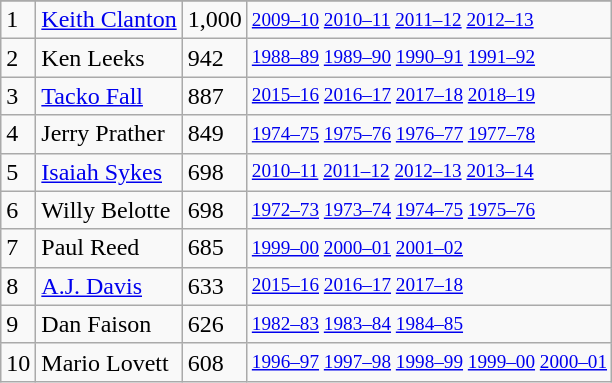<table class="wikitable">
<tr>
</tr>
<tr>
<td>1</td>
<td><a href='#'>Keith Clanton</a></td>
<td>1,000</td>
<td style="font-size:80%;"><a href='#'>2009–10</a> <a href='#'>2010–11</a> <a href='#'>2011–12</a> <a href='#'>2012–13</a></td>
</tr>
<tr>
<td>2</td>
<td>Ken Leeks</td>
<td>942</td>
<td style="font-size:80%;"><a href='#'>1988–89</a> <a href='#'>1989–90</a> <a href='#'>1990–91</a> <a href='#'>1991–92</a></td>
</tr>
<tr>
<td>3</td>
<td><a href='#'>Tacko Fall</a></td>
<td>887</td>
<td style="font-size:80%;"><a href='#'>2015–16</a> <a href='#'>2016–17</a> <a href='#'>2017–18</a> <a href='#'>2018–19</a></td>
</tr>
<tr>
<td>4</td>
<td>Jerry Prather</td>
<td>849</td>
<td style="font-size:80%;"><a href='#'>1974–75</a> <a href='#'>1975–76</a> <a href='#'>1976–77</a> <a href='#'>1977–78</a></td>
</tr>
<tr>
<td>5</td>
<td><a href='#'>Isaiah Sykes</a></td>
<td>698</td>
<td style="font-size:80%;"><a href='#'>2010–11</a> <a href='#'>2011–12</a> <a href='#'>2012–13</a> <a href='#'>2013–14</a></td>
</tr>
<tr>
<td>6</td>
<td>Willy Belotte</td>
<td>698</td>
<td style="font-size:80%;"><a href='#'>1972–73</a> <a href='#'>1973–74</a> <a href='#'>1974–75</a> <a href='#'>1975–76</a></td>
</tr>
<tr>
<td>7</td>
<td>Paul Reed</td>
<td>685</td>
<td style="font-size:80%;"><a href='#'>1999–00</a> <a href='#'>2000–01</a> <a href='#'>2001–02</a></td>
</tr>
<tr>
<td>8</td>
<td><a href='#'>A.J. Davis</a></td>
<td>633</td>
<td style="font-size:80%;"><a href='#'>2015–16</a> <a href='#'>2016–17</a> <a href='#'>2017–18</a></td>
</tr>
<tr>
<td>9</td>
<td>Dan Faison</td>
<td>626</td>
<td style="font-size:80%;"><a href='#'>1982–83</a> <a href='#'>1983–84</a> <a href='#'>1984–85</a></td>
</tr>
<tr>
<td>10</td>
<td>Mario Lovett</td>
<td>608</td>
<td style="font-size:80%;"><a href='#'>1996–97</a> <a href='#'>1997–98</a> <a href='#'>1998–99</a> <a href='#'>1999–00</a> <a href='#'>2000–01</a></td>
</tr>
</table>
